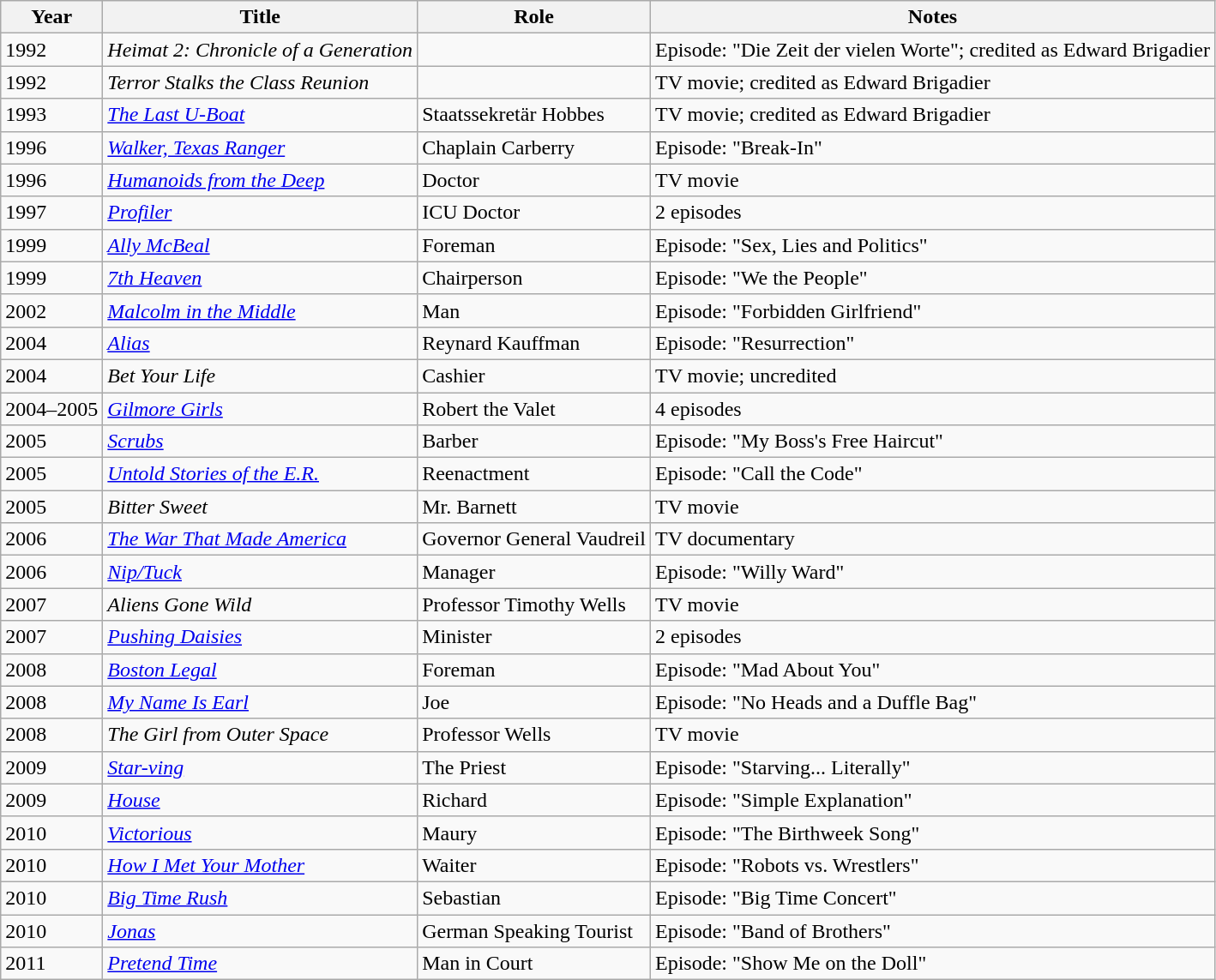<table class="wikitable sortable">
<tr>
<th>Year</th>
<th>Title</th>
<th>Role</th>
<th>Notes</th>
</tr>
<tr>
<td>1992</td>
<td><em>Heimat 2: Chronicle of a Generation</em></td>
<td></td>
<td>Episode: "Die Zeit der vielen Worte"; credited as Edward Brigadier</td>
</tr>
<tr>
<td>1992</td>
<td><em>Terror Stalks the Class Reunion</em></td>
<td></td>
<td>TV movie; credited as Edward Brigadier</td>
</tr>
<tr>
<td>1993</td>
<td><em><a href='#'>The Last U-Boat</a></em></td>
<td>Staatssekretär Hobbes</td>
<td>TV movie; credited as Edward Brigadier</td>
</tr>
<tr>
<td>1996</td>
<td><em><a href='#'>Walker, Texas Ranger</a></em></td>
<td>Chaplain Carberry</td>
<td>Episode: "Break-In"</td>
</tr>
<tr>
<td>1996</td>
<td><em><a href='#'>Humanoids from the Deep</a></em></td>
<td>Doctor</td>
<td>TV movie</td>
</tr>
<tr>
<td>1997</td>
<td><em><a href='#'>Profiler</a></em></td>
<td>ICU Doctor</td>
<td>2 episodes</td>
</tr>
<tr>
<td>1999</td>
<td><em><a href='#'>Ally McBeal</a></em></td>
<td>Foreman</td>
<td>Episode: "Sex, Lies and Politics"</td>
</tr>
<tr>
<td>1999</td>
<td><em><a href='#'>7th Heaven</a></em></td>
<td>Chairperson</td>
<td>Episode: "We the People"</td>
</tr>
<tr>
<td>2002</td>
<td><em><a href='#'>Malcolm in the Middle</a></em></td>
<td>Man</td>
<td>Episode: "Forbidden Girlfriend"</td>
</tr>
<tr>
<td>2004</td>
<td><em><a href='#'>Alias</a></em></td>
<td>Reynard Kauffman</td>
<td>Episode: "Resurrection"</td>
</tr>
<tr>
<td>2004</td>
<td><em>Bet Your Life</em></td>
<td>Cashier</td>
<td>TV movie; uncredited</td>
</tr>
<tr>
<td>2004–2005</td>
<td><em><a href='#'>Gilmore Girls</a></em></td>
<td>Robert the Valet</td>
<td>4 episodes</td>
</tr>
<tr>
<td>2005</td>
<td><em><a href='#'>Scrubs</a></em></td>
<td>Barber</td>
<td>Episode: "My Boss's Free Haircut"</td>
</tr>
<tr>
<td>2005</td>
<td><em><a href='#'>Untold Stories of the E.R.</a></em></td>
<td>Reenactment</td>
<td>Episode: "Call the Code"</td>
</tr>
<tr>
<td>2005</td>
<td><em>Bitter Sweet</em></td>
<td>Mr. Barnett</td>
<td>TV movie</td>
</tr>
<tr>
<td>2006</td>
<td><em><a href='#'>The War That Made America</a></em></td>
<td>Governor General Vaudreil</td>
<td>TV documentary</td>
</tr>
<tr>
<td>2006</td>
<td><em><a href='#'>Nip/Tuck</a></em></td>
<td>Manager</td>
<td>Episode: "Willy Ward"</td>
</tr>
<tr>
<td>2007</td>
<td><em>Aliens Gone Wild</em></td>
<td>Professor Timothy Wells</td>
<td>TV movie</td>
</tr>
<tr>
<td>2007</td>
<td><em><a href='#'>Pushing Daisies</a></em></td>
<td>Minister</td>
<td>2 episodes</td>
</tr>
<tr>
<td>2008</td>
<td><em><a href='#'>Boston Legal</a></em></td>
<td>Foreman</td>
<td>Episode: "Mad About You"</td>
</tr>
<tr>
<td>2008</td>
<td><em><a href='#'>My Name Is Earl</a></em></td>
<td>Joe</td>
<td>Episode: "No Heads and a Duffle Bag"</td>
</tr>
<tr>
<td>2008</td>
<td><em>The Girl from Outer Space</em></td>
<td>Professor Wells</td>
<td>TV movie</td>
</tr>
<tr>
<td>2009</td>
<td><em><a href='#'>Star-ving</a></em></td>
<td>The Priest</td>
<td>Episode: "Starving... Literally"</td>
</tr>
<tr>
<td>2009</td>
<td><em><a href='#'>House</a></em></td>
<td>Richard</td>
<td>Episode: "Simple Explanation"</td>
</tr>
<tr>
<td>2010</td>
<td><em><a href='#'>Victorious</a></em></td>
<td>Maury</td>
<td>Episode: "The Birthweek Song"</td>
</tr>
<tr>
<td>2010</td>
<td><em><a href='#'>How I Met Your Mother</a></em></td>
<td>Waiter</td>
<td>Episode: "Robots vs. Wrestlers"</td>
</tr>
<tr>
<td>2010</td>
<td><em><a href='#'>Big Time Rush</a></em></td>
<td>Sebastian</td>
<td>Episode: "Big Time Concert"</td>
</tr>
<tr>
<td>2010</td>
<td><em><a href='#'>Jonas</a></em></td>
<td>German Speaking Tourist</td>
<td>Episode: "Band of Brothers"</td>
</tr>
<tr>
<td>2011</td>
<td><em><a href='#'>Pretend Time</a></em></td>
<td>Man in Court</td>
<td>Episode: "Show Me on the Doll"</td>
</tr>
</table>
